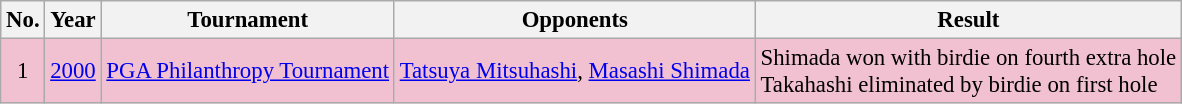<table class="wikitable" style="font-size:95%;">
<tr>
<th>No.</th>
<th>Year</th>
<th>Tournament</th>
<th>Opponents</th>
<th>Result</th>
</tr>
<tr style="background:#F2C1D1;">
<td align=center>1</td>
<td><a href='#'>2000</a></td>
<td><a href='#'>PGA Philanthropy Tournament</a></td>
<td> <a href='#'>Tatsuya Mitsuhashi</a>,  <a href='#'>Masashi Shimada</a></td>
<td>Shimada won with birdie on fourth extra hole<br>Takahashi eliminated by birdie on first hole</td>
</tr>
</table>
